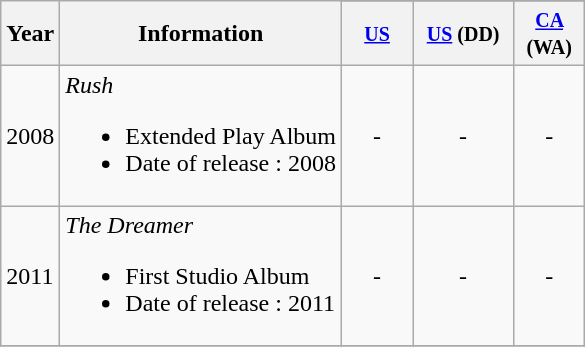<table class="wikitable">
<tr>
<th align="center" rowspan="2">Year</th>
<th align="center" rowspan="2">Information</th>
</tr>
<tr>
<th width="40"><small><a href='#'>US</a></small></th>
<th width="60"><small><a href='#'>US</a> (DD)</small></th>
<th width="40"><small><a href='#'>CA</a> (WA)</small></th>
</tr>
<tr>
<td>2008</td>
<td><em>Rush</em><br><ul><li>Extended Play Album</li><li>Date of release : 2008</li></ul></td>
<td align="center">-</td>
<td align="center">-</td>
<td align="center">-</td>
</tr>
<tr>
<td>2011</td>
<td><em>The Dreamer</em><br><ul><li>First Studio Album</li><li>Date of release : 2011</li></ul></td>
<td align="center">-</td>
<td align="center">-</td>
<td align="center">-</td>
</tr>
<tr>
</tr>
</table>
